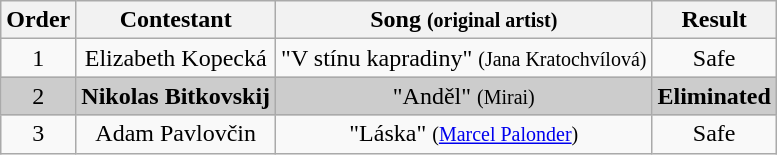<table class="wikitable plainrowheaders" style="text-align:center;">
<tr>
<th scope="col">Order</th>
<th scope="col">Contestant</th>
<th scope="col">Song <small>(original artist)</small></th>
<th scope="col">Result</th>
</tr>
<tr>
<td>1</td>
<td>Elizabeth Kopecká</td>
<td>"V stínu kapradiny" <small>(Jana Kratochvílová)</small></td>
<td>Safe</td>
</tr>
<tr style="background:#ccc;">
<td>2</td>
<td><strong>Nikolas Bitkovskij</strong></td>
<td>"Anděl" <small>(Mirai)</small></td>
<td><strong>Eliminated</strong></td>
</tr>
<tr>
<td>3</td>
<td>Adam Pavlovčin</td>
<td>"Láska" <small>(<a href='#'>Marcel Palonder</a>)</small></td>
<td>Safe</td>
</tr>
</table>
